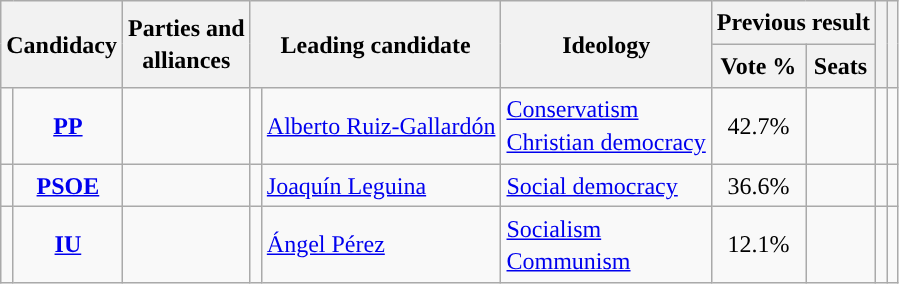<table class="wikitable" style="line-height:1.35em; text-align:left;">
<tr>
<th colspan="2" rowspan="2">Candidacy</th>
<th rowspan="2">Parties and<br>alliances</th>
<th colspan="2" rowspan="2">Leading candidate</th>
<th rowspan="2">Ideology</th>
<th colspan="2">Previous result</th>
<th rowspan="2"></th>
<th rowspan="2"></th>
</tr>
<tr>
<th>Vote %</th>
<th>Seats</th>
</tr>
<tr>
<td width="1" style="color:inherit;background:"></td>
<td align="center"><strong><a href='#'>PP</a></strong></td>
<td></td>
<td></td>
<td><a href='#'>Alberto Ruiz-Gallardón</a></td>
<td><a href='#'>Conservatism</a><br><a href='#'>Christian democracy</a></td>
<td align="center">42.7%</td>
<td></td>
<td></td>
<td></td>
</tr>
<tr>
<td style="color:inherit;background:"></td>
<td align="center"><strong><a href='#'>PSOE</a></strong></td>
<td></td>
<td></td>
<td><a href='#'>Joaquín Leguina</a></td>
<td><a href='#'>Social democracy</a></td>
<td align="center">36.6%</td>
<td></td>
<td></td>
<td></td>
</tr>
<tr>
<td style="color:inherit;background:"></td>
<td align="center"><strong><a href='#'>IU</a></strong></td>
<td></td>
<td></td>
<td><a href='#'>Ángel Pérez</a></td>
<td><a href='#'>Socialism</a><br><a href='#'>Communism</a></td>
<td align="center">12.1%</td>
<td></td>
<td></td>
<td></td>
</tr>
</table>
